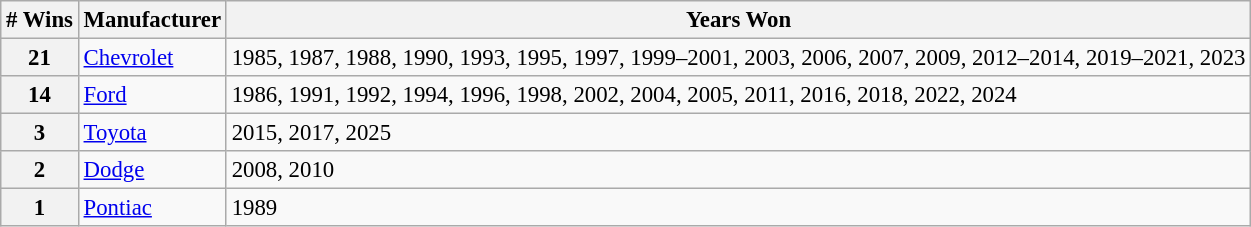<table class="wikitable" style="font-size: 95%;">
<tr>
<th># Wins</th>
<th>Manufacturer</th>
<th>Years Won</th>
</tr>
<tr>
<th>21</th>
<td><a href='#'>Chevrolet</a></td>
<td>1985, 1987, 1988, 1990, 1993, 1995, 1997, 1999–2001, 2003, 2006, 2007, 2009, 2012–2014, 2019–2021, 2023</td>
</tr>
<tr>
<th>14</th>
<td><a href='#'>Ford</a></td>
<td>1986, 1991, 1992, 1994, 1996, 1998, 2002, 2004, 2005, 2011, 2016, 2018, 2022, 2024</td>
</tr>
<tr>
<th>3</th>
<td><a href='#'>Toyota</a></td>
<td>2015, 2017, 2025</td>
</tr>
<tr>
<th>2</th>
<td><a href='#'>Dodge</a></td>
<td>2008, 2010</td>
</tr>
<tr>
<th>1</th>
<td><a href='#'>Pontiac</a></td>
<td>1989</td>
</tr>
</table>
